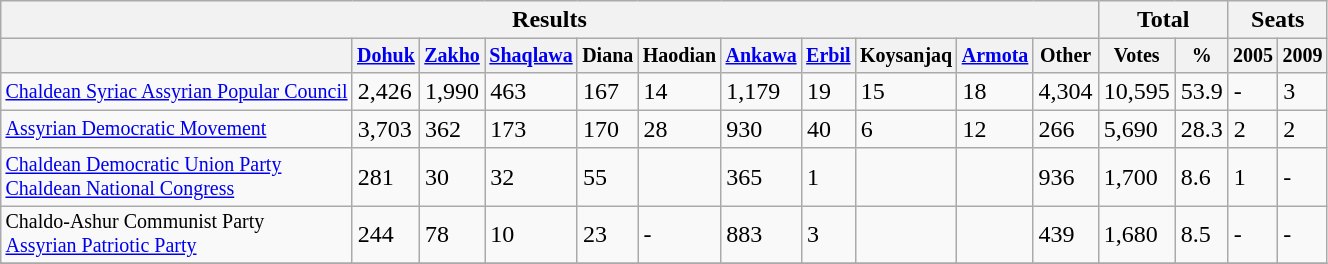<table class="wikitable">
<tr>
<th colspan="11">Results</th>
<th colspan="2">Total</th>
<th colspan="2">Seats</th>
</tr>
<tr style="font-size:smaller">
<th></th>
<th><a href='#'>Dohuk</a></th>
<th><a href='#'>Zakho</a></th>
<th><a href='#'>Shaqlawa</a></th>
<th>Diana</th>
<th>Haodian</th>
<th><a href='#'>Ankawa</a></th>
<th><a href='#'>Erbil</a></th>
<th>Koysanjaq</th>
<th><a href='#'>Armota</a></th>
<th>Other</th>
<th>Votes</th>
<th>%</th>
<th>2005</th>
<th>2009</th>
</tr>
<tr>
<td style="font-size:smaller"><a href='#'>Chaldean Syriac Assyrian Popular Council</a></td>
<td>2,426</td>
<td>1,990</td>
<td>463</td>
<td>167</td>
<td>14</td>
<td>1,179</td>
<td>19</td>
<td>15</td>
<td>18</td>
<td>4,304</td>
<td>10,595</td>
<td>53.9</td>
<td>-</td>
<td>3</td>
</tr>
<tr>
<td style="font-size:smaller"><a href='#'>Assyrian Democratic Movement</a></td>
<td>3,703</td>
<td>362</td>
<td>173</td>
<td>170</td>
<td>28</td>
<td>930</td>
<td>40</td>
<td>6</td>
<td>12</td>
<td>266</td>
<td>5,690</td>
<td>28.3</td>
<td>2</td>
<td>2</td>
</tr>
<tr>
<td style="font-size:smaller"><a href='#'>Chaldean Democratic Union Party</a><br><a href='#'>Chaldean National Congress</a></td>
<td>281</td>
<td>30</td>
<td>32</td>
<td>55</td>
<td></td>
<td>365</td>
<td>1</td>
<td></td>
<td></td>
<td>936</td>
<td>1,700</td>
<td>8.6</td>
<td>1<br></td>
<td>-</td>
</tr>
<tr>
<td style="font-size:smaller">Chaldo-Ashur Communist Party<br><a href='#'>Assyrian Patriotic Party</a></td>
<td>244</td>
<td>78</td>
<td>10</td>
<td>23</td>
<td>-</td>
<td>883</td>
<td>3</td>
<td></td>
<td></td>
<td>439</td>
<td>1,680</td>
<td>8.5</td>
<td>-</td>
<td>-</td>
</tr>
<tr>
</tr>
</table>
